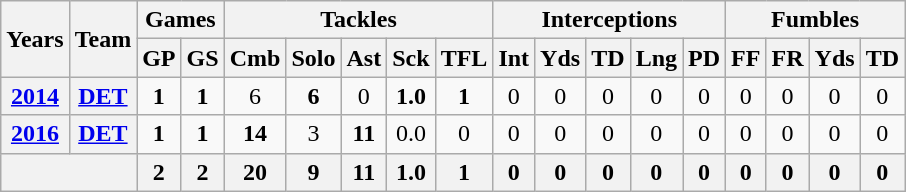<table class="wikitable" style="text-align:center">
<tr>
<th rowspan="2">Years</th>
<th rowspan="2">Team</th>
<th colspan="2">Games</th>
<th colspan="5">Tackles</th>
<th colspan="5">Interceptions</th>
<th colspan="4">Fumbles</th>
</tr>
<tr>
<th>GP</th>
<th>GS</th>
<th>Cmb</th>
<th>Solo</th>
<th>Ast</th>
<th>Sck</th>
<th>TFL</th>
<th>Int</th>
<th>Yds</th>
<th>TD</th>
<th>Lng</th>
<th>PD</th>
<th>FF</th>
<th>FR</th>
<th>Yds</th>
<th>TD</th>
</tr>
<tr>
<th><a href='#'>2014</a></th>
<th><a href='#'>DET</a></th>
<td><strong>1</strong></td>
<td><strong>1</strong></td>
<td>6</td>
<td><strong>6</strong></td>
<td>0</td>
<td><strong>1.0</strong></td>
<td><strong>1</strong></td>
<td>0</td>
<td>0</td>
<td>0</td>
<td>0</td>
<td>0</td>
<td>0</td>
<td>0</td>
<td>0</td>
<td>0</td>
</tr>
<tr>
<th><a href='#'>2016</a></th>
<th><a href='#'>DET</a></th>
<td><strong>1</strong></td>
<td><strong>1</strong></td>
<td><strong>14</strong></td>
<td>3</td>
<td><strong>11</strong></td>
<td>0.0</td>
<td>0</td>
<td>0</td>
<td>0</td>
<td>0</td>
<td>0</td>
<td>0</td>
<td>0</td>
<td>0</td>
<td>0</td>
<td>0</td>
</tr>
<tr>
<th colspan="2"></th>
<th>2</th>
<th>2</th>
<th>20</th>
<th>9</th>
<th>11</th>
<th>1.0</th>
<th>1</th>
<th>0</th>
<th>0</th>
<th>0</th>
<th>0</th>
<th>0</th>
<th>0</th>
<th>0</th>
<th>0</th>
<th>0</th>
</tr>
</table>
